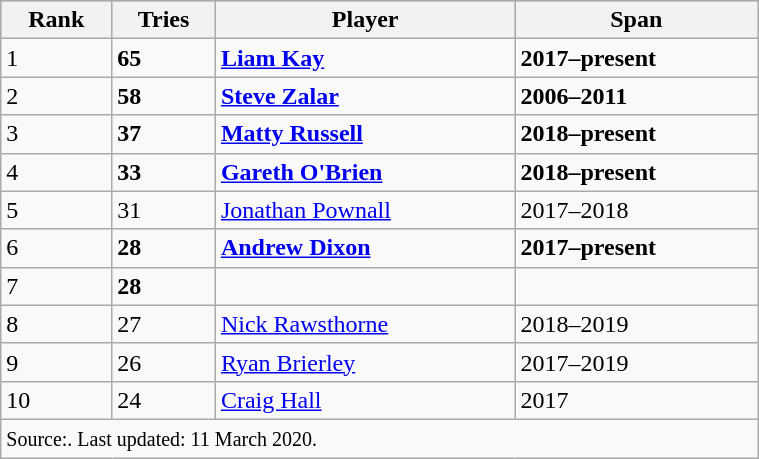<table class="wikitable" style="width:40%;">
<tr style="background:#87cefa;">
<th>Rank</th>
<th>Tries</th>
<th>Player</th>
<th>Span</th>
</tr>
<tr>
<td>1</td>
<td><strong>65</strong></td>
<td> <strong><a href='#'>Liam Kay</a></strong></td>
<td><strong>2017–present</strong></td>
</tr>
<tr>
<td>2</td>
<td><strong>58</strong></td>
<td> <strong><a href='#'>Steve Zalar</a></strong></td>
<td><strong>2006–2011</strong></td>
</tr>
<tr>
<td>3</td>
<td><strong>37</strong></td>
<td> <strong><a href='#'>Matty Russell</a></strong></td>
<td><strong>2018–present</strong></td>
</tr>
<tr>
<td>4</td>
<td><strong>33</strong></td>
<td> <strong><a href='#'>Gareth O'Brien</a></strong></td>
<td><strong>2018–present</strong></td>
</tr>
<tr>
<td>5</td>
<td>31</td>
<td> <a href='#'>Jonathan Pownall</a></td>
<td>2017–2018</td>
</tr>
<tr>
<td>6</td>
<td><strong>28</strong></td>
<td> <strong><a href='#'>Andrew Dixon</a></strong></td>
<td><strong>2017–present</strong></td>
</tr>
<tr>
<td>7</td>
<td><strong>28</strong></td>
<td> <strong><a href='#'></a></strong></td>
<td></td>
</tr>
<tr>
<td>8</td>
<td>27</td>
<td> <a href='#'>Nick Rawsthorne</a></td>
<td>2018–2019</td>
</tr>
<tr>
<td>9</td>
<td>26</td>
<td> <a href='#'>Ryan Brierley</a></td>
<td>2017–2019</td>
</tr>
<tr>
<td>10</td>
<td>24</td>
<td> <a href='#'>Craig Hall</a></td>
<td>2017</td>
</tr>
<tr>
<td colspan=4><small>Source:. Last updated: 11 March 2020.</small></td>
</tr>
</table>
